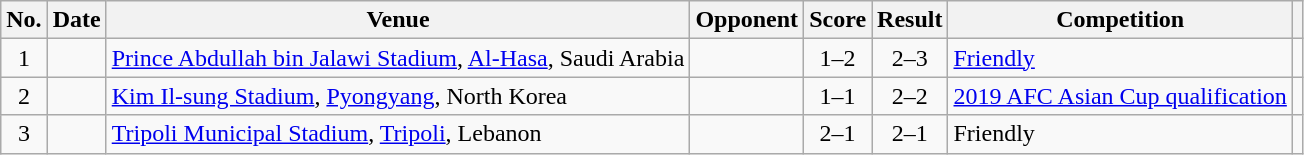<table class="wikitable sortable">
<tr>
<th scope="col">No.</th>
<th scope="col">Date</th>
<th scope="col">Venue</th>
<th scope="col">Opponent</th>
<th scope="col">Score</th>
<th scope="col">Result</th>
<th scope="col">Competition</th>
<th scope="col" class="unsortable"></th>
</tr>
<tr>
<td align="center">1</td>
<td></td>
<td><a href='#'>Prince Abdullah bin Jalawi Stadium</a>, <a href='#'>Al-Hasa</a>, Saudi Arabia</td>
<td></td>
<td align="center">1–2</td>
<td align="center">2–3</td>
<td><a href='#'>Friendly</a></td>
<td></td>
</tr>
<tr>
<td align="center">2</td>
<td></td>
<td><a href='#'>Kim Il-sung Stadium</a>, <a href='#'>Pyongyang</a>, North Korea</td>
<td></td>
<td align="center">1–1</td>
<td align="center">2–2</td>
<td><a href='#'>2019 AFC Asian Cup qualification</a></td>
<td></td>
</tr>
<tr>
<td align="center">3</td>
<td></td>
<td><a href='#'>Tripoli Municipal Stadium</a>, <a href='#'>Tripoli</a>, Lebanon</td>
<td></td>
<td align="center">2–1</td>
<td align="center">2–1</td>
<td>Friendly</td>
<td></td>
</tr>
</table>
